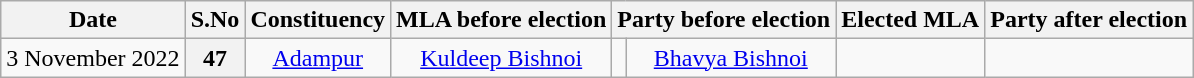<table class="wikitable sortable" style="text-align:center;">
<tr>
<th>Date</th>
<th>S.No</th>
<th>Constituency</th>
<th>MLA before election</th>
<th colspan="2">Party before election</th>
<th>Elected MLA</th>
<th colspan="2">Party after election</th>
</tr>
<tr>
<td>3 November 2022</td>
<th>47</th>
<td><a href='#'>Adampur</a></td>
<td><a href='#'>Kuldeep Bishnoi</a></td>
<td></td>
<td><a href='#'>Bhavya Bishnoi</a></td>
<td></td>
</tr>
</table>
